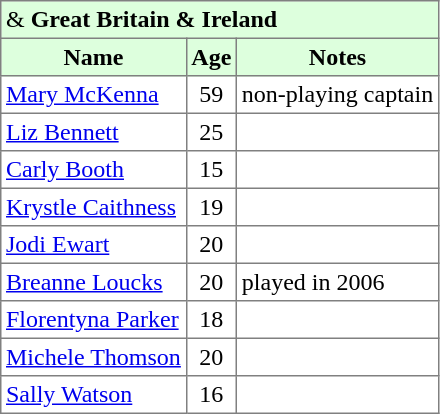<table border="1" cellpadding="3" style="border-collapse: collapse;">
<tr style="background:#ddffdd;">
<td colspan=5> &  <strong>Great Britain & Ireland</strong></td>
</tr>
<tr style="background:#ddffdd;">
<th>Name</th>
<th>Age</th>
<th>Notes</th>
</tr>
<tr>
<td> <a href='#'>Mary McKenna</a></td>
<td align=center>59</td>
<td>non-playing captain</td>
</tr>
<tr>
<td> <a href='#'>Liz Bennett</a></td>
<td align=center>25</td>
<td></td>
</tr>
<tr>
<td> <a href='#'>Carly Booth</a></td>
<td align=center>15</td>
<td></td>
</tr>
<tr>
<td> <a href='#'>Krystle Caithness</a></td>
<td align=center>19</td>
<td></td>
</tr>
<tr>
<td> <a href='#'>Jodi Ewart</a></td>
<td align=center>20</td>
<td></td>
</tr>
<tr>
<td> <a href='#'>Breanne Loucks</a></td>
<td align=center>20</td>
<td>played in 2006</td>
</tr>
<tr>
<td> <a href='#'>Florentyna Parker</a></td>
<td align=center>18</td>
<td></td>
</tr>
<tr>
<td> <a href='#'>Michele Thomson</a></td>
<td align=center>20</td>
<td></td>
</tr>
<tr>
<td> <a href='#'>Sally Watson</a></td>
<td align=center>16</td>
<td></td>
</tr>
</table>
